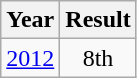<table class="wikitable" style="text-align:center">
<tr>
<th>Year</th>
<th>Result</th>
</tr>
<tr>
<td><a href='#'>2012</a></td>
<td>8th</td>
</tr>
</table>
